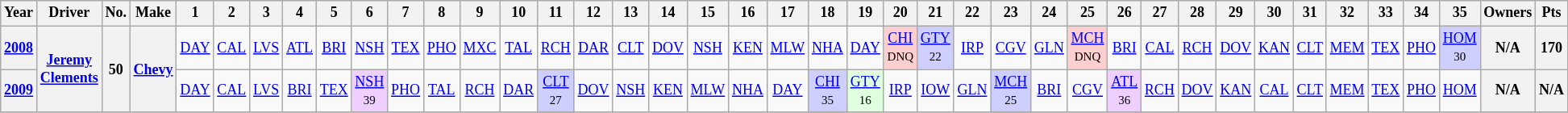<table class="wikitable" style="text-align:center; font-size:75%">
<tr>
<th>Year</th>
<th>Driver</th>
<th>No.</th>
<th>Make</th>
<th>1</th>
<th>2</th>
<th>3</th>
<th>4</th>
<th>5</th>
<th>6</th>
<th>7</th>
<th>8</th>
<th>9</th>
<th>10</th>
<th>11</th>
<th>12</th>
<th>13</th>
<th>14</th>
<th>15</th>
<th>16</th>
<th>17</th>
<th>18</th>
<th>19</th>
<th>20</th>
<th>21</th>
<th>22</th>
<th>23</th>
<th>24</th>
<th>25</th>
<th>26</th>
<th>27</th>
<th>28</th>
<th>29</th>
<th>30</th>
<th>31</th>
<th>32</th>
<th>33</th>
<th>34</th>
<th>35</th>
<th>Owners</th>
<th>Pts</th>
</tr>
<tr>
<th><a href='#'>2008</a></th>
<th rowspan=2><a href='#'>Jeremy Clements</a></th>
<th rowspan=2>50</th>
<th rowspan=2><a href='#'>Chevy</a></th>
<td><a href='#'>DAY</a></td>
<td><a href='#'>CAL</a></td>
<td><a href='#'>LVS</a></td>
<td><a href='#'>ATL</a></td>
<td><a href='#'>BRI</a></td>
<td><a href='#'>NSH</a></td>
<td><a href='#'>TEX</a></td>
<td><a href='#'>PHO</a></td>
<td><a href='#'>MXC</a></td>
<td><a href='#'>TAL</a></td>
<td><a href='#'>RCH</a></td>
<td><a href='#'>DAR</a></td>
<td><a href='#'>CLT</a></td>
<td><a href='#'>DOV</a></td>
<td><a href='#'>NSH</a></td>
<td><a href='#'>KEN</a></td>
<td><a href='#'>MLW</a></td>
<td><a href='#'>NHA</a></td>
<td><a href='#'>DAY</a></td>
<td style="background:#FFCFCF;"><a href='#'>CHI</a><br><small>DNQ</small></td>
<td style="background:#CFCFFF;"><a href='#'>GTY</a><br><small>22</small></td>
<td><a href='#'>IRP</a></td>
<td><a href='#'>CGV</a></td>
<td><a href='#'>GLN</a></td>
<td style="background:#FFCFCF;"><a href='#'>MCH</a><br><small>DNQ</small></td>
<td><a href='#'>BRI</a></td>
<td><a href='#'>CAL</a></td>
<td><a href='#'>RCH</a></td>
<td><a href='#'>DOV</a></td>
<td><a href='#'>KAN</a></td>
<td><a href='#'>CLT</a></td>
<td><a href='#'>MEM</a></td>
<td><a href='#'>TEX</a></td>
<td><a href='#'>PHO</a></td>
<td style="background:#CFCFFF;"><a href='#'>HOM</a><br><small>30</small></td>
<th>N/A</th>
<th>170</th>
</tr>
<tr>
<th><a href='#'>2009</a></th>
<td><a href='#'>DAY</a></td>
<td><a href='#'>CAL</a></td>
<td><a href='#'>LVS</a></td>
<td><a href='#'>BRI</a></td>
<td><a href='#'>TEX</a></td>
<td style="background:#EFCFFF;"><a href='#'>NSH</a><br><small>39</small></td>
<td><a href='#'>PHO</a></td>
<td><a href='#'>TAL</a></td>
<td><a href='#'>RCH</a></td>
<td><a href='#'>DAR</a></td>
<td style="background:#CFCFFF;"><a href='#'>CLT</a><br><small>27</small></td>
<td><a href='#'>DOV</a></td>
<td><a href='#'>NSH</a></td>
<td><a href='#'>KEN</a></td>
<td><a href='#'>MLW</a></td>
<td><a href='#'>NHA</a></td>
<td><a href='#'>DAY</a></td>
<td style="background:#CFCFFF;"><a href='#'>CHI</a><br><small>35</small></td>
<td style="background:#DFFFDF;"><a href='#'>GTY</a><br><small>16</small></td>
<td><a href='#'>IRP</a></td>
<td><a href='#'>IOW</a></td>
<td><a href='#'>GLN</a></td>
<td style="background:#CFCFFF;"><a href='#'>MCH</a><br><small>25</small></td>
<td><a href='#'>BRI</a></td>
<td><a href='#'>CGV</a></td>
<td style="background:#EFCFFF;"><a href='#'>ATL</a><br><small>36</small></td>
<td><a href='#'>RCH</a></td>
<td><a href='#'>DOV</a></td>
<td><a href='#'>KAN</a></td>
<td><a href='#'>CAL</a></td>
<td><a href='#'>CLT</a></td>
<td><a href='#'>MEM</a></td>
<td><a href='#'>TEX</a></td>
<td><a href='#'>PHO</a></td>
<td><a href='#'>HOM</a></td>
<th>N/A</th>
<th>N/A</th>
</tr>
<tr>
</tr>
</table>
